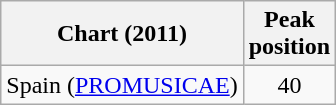<table class="wikitable sortable">
<tr>
<th scope="col">Chart (2011)</th>
<th scope="col">Peak<br>position</th>
</tr>
<tr>
<td>Spain (<a href='#'>PROMUSICAE</a>)</td>
<td align="center">40</td>
</tr>
</table>
